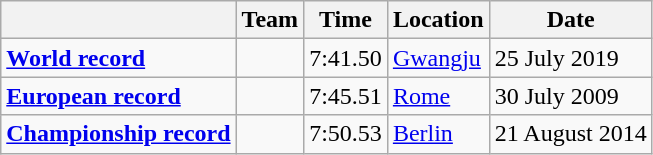<table class=wikitable>
<tr>
<th></th>
<th>Team</th>
<th>Time</th>
<th>Location</th>
<th>Date</th>
</tr>
<tr>
<td><strong><a href='#'>World record</a></strong></td>
<td></td>
<td>7:41.50</td>
<td><a href='#'>Gwangju</a></td>
<td>25 July 2019</td>
</tr>
<tr>
<td><strong><a href='#'>European record</a></strong></td>
<td></td>
<td>7:45.51</td>
<td><a href='#'>Rome</a></td>
<td>30 July 2009</td>
</tr>
<tr>
<td><strong><a href='#'>Championship record</a></strong></td>
<td></td>
<td>7:50.53</td>
<td><a href='#'>Berlin</a></td>
<td>21 August 2014</td>
</tr>
</table>
